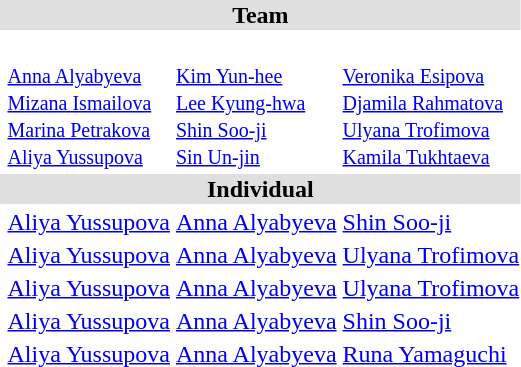<table>
<tr bgcolor="DFDFDF">
<td colspan="4" align="center"><strong>Team</strong></td>
</tr>
<tr>
<th scope=row style="text-align:left"><br></th>
<td valign="top"><br><small><a href='#'>Anna Alyabyeva</a><br><a href='#'>Mizana Ismailova</a><br><a href='#'>Marina Petrakova</a><br><a href='#'>Aliya Yussupova</a></small></td>
<td valign="top"><br><small><a href='#'>Kim Yun-hee</a><br><a href='#'>Lee Kyung-hwa</a><br><a href='#'>Shin Soo-ji</a><br><a href='#'>Sin Un-jin</a></small></td>
<td valign="top"><br><small><a href='#'>Veronika Esipova</a><br><a href='#'>Djamila Rahmatova</a><br><a href='#'>Ulyana Trofimova</a><br><a href='#'>Kamila Tukhtaeva</a></small></td>
</tr>
<tr bgcolor="DFDFDF">
<td colspan="4" align="center"><strong>Individual</strong></td>
</tr>
<tr>
<th scope=row style="text-align:left"><br></th>
<td><a href='#'>Aliya Yussupova</a><br><small></small></td>
<td><a href='#'>Anna Alyabyeva</a><br><small></small></td>
<td><a href='#'>Shin Soo-ji</a><br><small></small></td>
</tr>
<tr>
<th scope=row style="text-align:left"><br></th>
<td><a href='#'>Aliya Yussupova</a><br><small></small></td>
<td><a href='#'>Anna Alyabyeva</a><br><small></small></td>
<td><a href='#'>Ulyana Trofimova</a><br><small></small></td>
</tr>
<tr>
<th scope=row style="text-align:left"><br></th>
<td><a href='#'>Aliya Yussupova</a><br><small></small></td>
<td><a href='#'>Anna Alyabyeva</a><br><small></small></td>
<td><a href='#'>Ulyana Trofimova</a><br><small></small></td>
</tr>
<tr>
<th scope=row style="text-align:left"><br></th>
<td><a href='#'>Aliya Yussupova</a><br><small></small></td>
<td><a href='#'>Anna Alyabyeva</a><br><small></small></td>
<td><a href='#'>Shin Soo-ji</a><br><small></small></td>
</tr>
<tr>
<th scope=row style="text-align:left"><br></th>
<td><a href='#'>Aliya Yussupova</a><br><small></small></td>
<td><a href='#'>Anna Alyabyeva</a><br><small></small></td>
<td><a href='#'>Runa Yamaguchi</a><br><small></small></td>
</tr>
</table>
